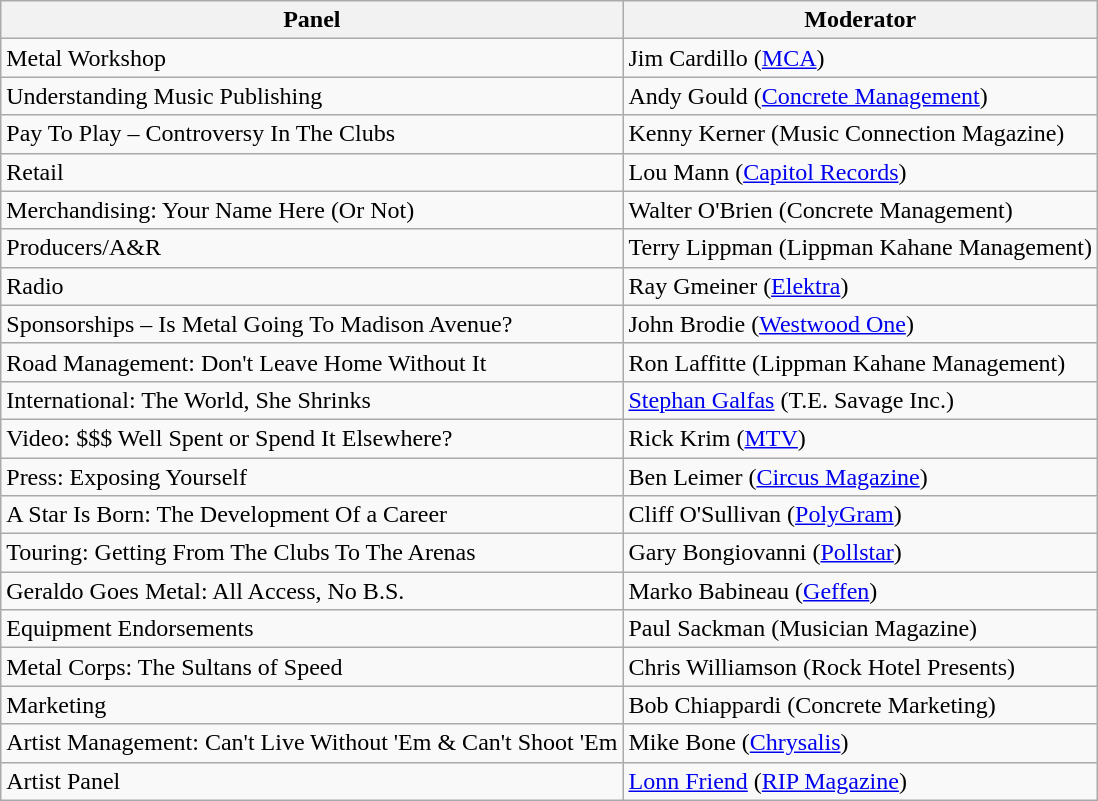<table class="wikitable">
<tr>
<th>Panel</th>
<th>Moderator</th>
</tr>
<tr>
<td>Metal Workshop</td>
<td>Jim Cardillo (<a href='#'>MCA</a>)</td>
</tr>
<tr>
<td>Understanding Music Publishing</td>
<td>Andy Gould (<a href='#'>Concrete Management</a>)</td>
</tr>
<tr>
<td>Pay To Play – Controversy In The Clubs</td>
<td>Kenny Kerner (Music Connection Magazine)</td>
</tr>
<tr>
<td>Retail</td>
<td>Lou Mann (<a href='#'>Capitol Records</a>)</td>
</tr>
<tr>
<td>Merchandising: Your Name Here (Or Not)</td>
<td>Walter O'Brien (Concrete Management)</td>
</tr>
<tr>
<td>Producers/A&R</td>
<td>Terry Lippman (Lippman Kahane Management)</td>
</tr>
<tr>
<td>Radio</td>
<td>Ray Gmeiner (<a href='#'>Elektra</a>)</td>
</tr>
<tr>
<td>Sponsorships – Is Metal Going To Madison Avenue?</td>
<td>John Brodie (<a href='#'>Westwood One</a>)</td>
</tr>
<tr>
<td>Road Management: Don't Leave Home Without It</td>
<td>Ron Laffitte (Lippman Kahane Management)</td>
</tr>
<tr>
<td>International: The World, She Shrinks</td>
<td><a href='#'>Stephan Galfas</a> (T.E. Savage Inc.)</td>
</tr>
<tr>
<td>Video: $$$ Well Spent or Spend It Elsewhere?</td>
<td>Rick Krim (<a href='#'>MTV</a>)</td>
</tr>
<tr>
<td>Press: Exposing Yourself</td>
<td>Ben Leimer (<a href='#'>Circus Magazine</a>)</td>
</tr>
<tr>
<td>A Star Is Born: The Development Of a Career</td>
<td>Cliff O'Sullivan (<a href='#'>PolyGram</a>)</td>
</tr>
<tr>
<td>Touring: Getting From The Clubs To The Arenas</td>
<td>Gary Bongiovanni (<a href='#'>Pollstar</a>)</td>
</tr>
<tr>
<td>Geraldo Goes Metal: All Access, No B.S.</td>
<td>Marko Babineau (<a href='#'>Geffen</a>)</td>
</tr>
<tr>
<td>Equipment Endorsements</td>
<td>Paul Sackman (Musician Magazine)</td>
</tr>
<tr>
<td>Metal Corps: The Sultans of Speed</td>
<td>Chris Williamson (Rock Hotel Presents)</td>
</tr>
<tr>
<td>Marketing</td>
<td>Bob Chiappardi (Concrete Marketing)</td>
</tr>
<tr>
<td>Artist Management: Can't Live Without 'Em & Can't Shoot 'Em</td>
<td>Mike Bone (<a href='#'>Chrysalis</a>)</td>
</tr>
<tr>
<td>Artist Panel</td>
<td><a href='#'>Lonn Friend</a> (<a href='#'>RIP Magazine</a>)</td>
</tr>
</table>
